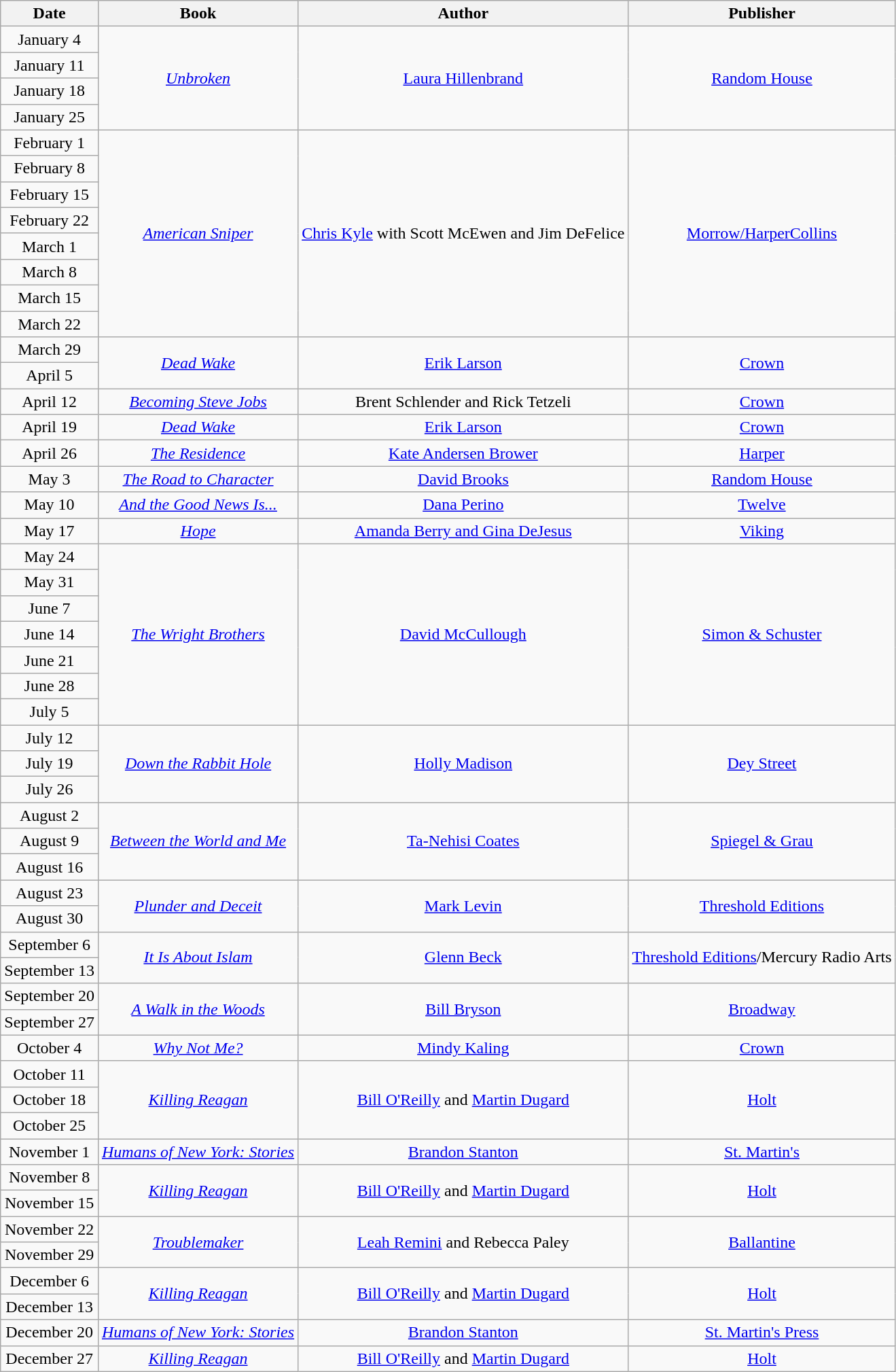<table class="wikitable" style="text-align: center">
<tr>
<th>Date</th>
<th>Book</th>
<th>Author</th>
<th>Publisher</th>
</tr>
<tr>
<td>January 4</td>
<td rowspan=4><em><a href='#'>Unbroken</a></em></td>
<td rowspan=4><a href='#'>Laura Hillenbrand</a></td>
<td rowspan=4><a href='#'>Random House</a></td>
</tr>
<tr>
<td>January 11</td>
</tr>
<tr>
<td>January 18</td>
</tr>
<tr>
<td>January 25</td>
</tr>
<tr>
<td>February 1</td>
<td rowspan=8><em><a href='#'>American Sniper</a></em></td>
<td rowspan="8"><a href='#'>Chris Kyle</a> with Scott McEwen and Jim DeFelice</td>
<td rowspan=8><a href='#'>Morrow/HarperCollins</a></td>
</tr>
<tr>
<td>February 8</td>
</tr>
<tr>
<td>February 15</td>
</tr>
<tr>
<td>February 22</td>
</tr>
<tr>
<td>March 1</td>
</tr>
<tr>
<td>March 8</td>
</tr>
<tr>
<td>March 15</td>
</tr>
<tr>
<td>March 22</td>
</tr>
<tr>
<td>March 29</td>
<td rowspan=2><em><a href='#'>Dead Wake</a></em></td>
<td rowspan=2><a href='#'>Erik Larson</a></td>
<td rowspan=2><a href='#'>Crown</a></td>
</tr>
<tr>
<td>April 5</td>
</tr>
<tr>
<td>April 12</td>
<td><em><a href='#'>Becoming Steve Jobs</a></em></td>
<td>Brent Schlender and Rick Tetzeli</td>
<td><a href='#'>Crown</a></td>
</tr>
<tr>
<td>April 19</td>
<td><em><a href='#'>Dead Wake</a></em></td>
<td><a href='#'>Erik Larson</a></td>
<td><a href='#'>Crown</a></td>
</tr>
<tr>
<td>April 26</td>
<td><em><a href='#'>The Residence</a></em></td>
<td><a href='#'>Kate Andersen Brower</a></td>
<td><a href='#'>Harper</a></td>
</tr>
<tr>
<td>May 3</td>
<td><em><a href='#'>The Road to Character</a></em></td>
<td><a href='#'>David Brooks</a></td>
<td><a href='#'>Random House</a></td>
</tr>
<tr>
<td>May 10</td>
<td><em><a href='#'>And the Good News Is...</a></em></td>
<td><a href='#'>Dana Perino</a></td>
<td><a href='#'>Twelve</a></td>
</tr>
<tr>
<td>May 17</td>
<td><em><a href='#'>Hope</a></em></td>
<td><a href='#'>Amanda Berry and Gina DeJesus</a></td>
<td><a href='#'>Viking</a></td>
</tr>
<tr>
<td>May 24</td>
<td rowspan="7"><a href='#'><em>The Wright Brothers</em></a></td>
<td rowspan="7"><a href='#'>David McCullough</a></td>
<td rowspan="7"><a href='#'>Simon & Schuster</a></td>
</tr>
<tr>
<td>May 31</td>
</tr>
<tr>
<td>June 7</td>
</tr>
<tr>
<td>June 14</td>
</tr>
<tr>
<td>June 21</td>
</tr>
<tr>
<td>June 28</td>
</tr>
<tr>
<td>July 5</td>
</tr>
<tr>
<td>July 12</td>
<td rowspan="3"><a href='#'><em>Down the Rabbit Hole</em></a></td>
<td rowspan="3"><a href='#'>Holly Madison</a></td>
<td rowspan="3"><a href='#'>Dey Street</a></td>
</tr>
<tr>
<td>July 19</td>
</tr>
<tr>
<td>July 26</td>
</tr>
<tr>
<td>August 2</td>
<td rowspan="3"><em><a href='#'>Between the World and Me</a></em></td>
<td rowspan="3"><a href='#'>Ta-Nehisi Coates</a></td>
<td rowspan="3"><a href='#'>Spiegel & Grau</a></td>
</tr>
<tr>
<td>August 9</td>
</tr>
<tr>
<td>August 16</td>
</tr>
<tr>
<td>August 23</td>
<td rowspan="2"><em><a href='#'>Plunder and Deceit</a></em></td>
<td rowspan="2"><a href='#'>Mark Levin</a></td>
<td rowspan="2"><a href='#'>Threshold Editions</a></td>
</tr>
<tr>
<td>August 30</td>
</tr>
<tr>
<td>September 6</td>
<td rowspan="2"><em><a href='#'>It Is About Islam</a></em></td>
<td rowspan="2"><a href='#'>Glenn Beck</a></td>
<td rowspan="2"><a href='#'>Threshold Editions</a>/Mercury Radio Arts</td>
</tr>
<tr>
<td>September 13</td>
</tr>
<tr>
<td>September 20</td>
<td rowspan="2"><em><a href='#'>A Walk in the Woods</a></em></td>
<td rowspan="2"><a href='#'>Bill Bryson</a></td>
<td rowspan="2"><a href='#'>Broadway</a></td>
</tr>
<tr>
<td>September 27</td>
</tr>
<tr>
<td>October 4</td>
<td><em><a href='#'>Why Not Me?</a></em></td>
<td><a href='#'>Mindy Kaling</a></td>
<td><a href='#'>Crown</a></td>
</tr>
<tr>
<td>October 11</td>
<td rowspan="3"><em><a href='#'>Killing Reagan</a></em></td>
<td rowspan="3"><a href='#'>Bill O'Reilly</a> and <a href='#'>Martin Dugard</a></td>
<td rowspan="3"><a href='#'>Holt</a></td>
</tr>
<tr>
<td>October 18</td>
</tr>
<tr>
<td>October 25</td>
</tr>
<tr>
<td>November 1</td>
<td><em><a href='#'>Humans of New York: Stories</a></em></td>
<td><a href='#'>Brandon Stanton</a></td>
<td><a href='#'>St. Martin's</a></td>
</tr>
<tr>
<td>November 8</td>
<td rowspan="2"><em><a href='#'>Killing Reagan</a></em></td>
<td rowspan="2"><a href='#'>Bill O'Reilly</a> and <a href='#'>Martin Dugard</a></td>
<td rowspan="2"><a href='#'>Holt</a></td>
</tr>
<tr>
<td>November 15</td>
</tr>
<tr>
<td>November 22</td>
<td rowspan="2"><em><a href='#'>Troublemaker</a></em></td>
<td rowspan="2"><a href='#'>Leah Remini</a> and Rebecca Paley</td>
<td rowspan="2"><a href='#'>Ballantine</a></td>
</tr>
<tr>
<td>November 29</td>
</tr>
<tr>
<td>December 6</td>
<td rowspan="2"><em><a href='#'>Killing Reagan</a></em></td>
<td rowspan="2"><a href='#'>Bill O'Reilly</a> and <a href='#'>Martin Dugard</a></td>
<td rowspan="2"><a href='#'>Holt</a></td>
</tr>
<tr>
<td>December 13</td>
</tr>
<tr>
<td>December 20</td>
<td><em><a href='#'>Humans of New York: Stories</a></em></td>
<td><a href='#'>Brandon Stanton</a></td>
<td><a href='#'>St. Martin's Press</a></td>
</tr>
<tr>
<td>December 27</td>
<td><em><a href='#'>Killing Reagan</a></em></td>
<td><a href='#'>Bill O'Reilly</a> and <a href='#'>Martin Dugard</a></td>
<td><a href='#'>Holt</a></td>
</tr>
</table>
